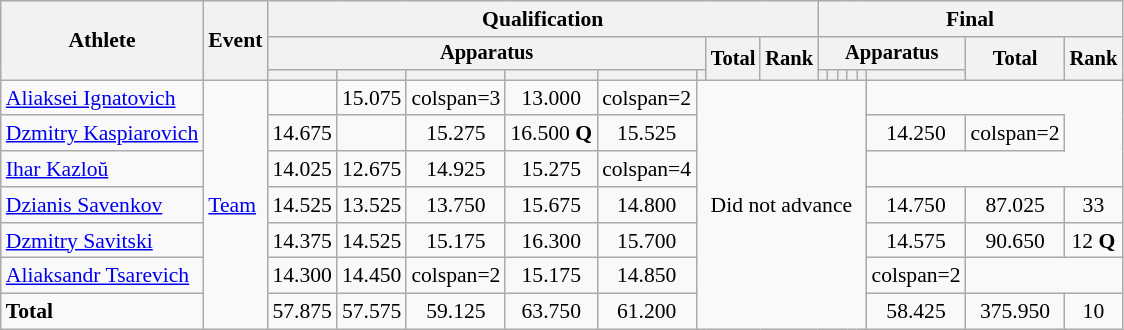<table class="wikitable" style="font-size:90%">
<tr>
<th rowspan=3>Athlete</th>
<th rowspan=3>Event</th>
<th colspan =8>Qualification</th>
<th colspan =8>Final</th>
</tr>
<tr style="font-size:95%">
<th colspan=6>Apparatus</th>
<th rowspan=2>Total</th>
<th rowspan=2>Rank</th>
<th colspan=6>Apparatus</th>
<th rowspan=2>Total</th>
<th rowspan=2>Rank</th>
</tr>
<tr style="font-size:95%">
<th></th>
<th></th>
<th></th>
<th></th>
<th></th>
<th></th>
<th></th>
<th></th>
<th></th>
<th></th>
<th></th>
<th></th>
</tr>
<tr align=center>
<td align=left><a href='#'>Aliaksei Ignatovich</a></td>
<td rowspan=7 align=left><a href='#'>Team</a></td>
<td></td>
<td>15.075</td>
<td>colspan=3 </td>
<td>13.000</td>
<td>colspan=2 </td>
<td rowspan=7 colspan=8>Did not advance</td>
</tr>
<tr align=center>
<td align=left><a href='#'>Dzmitry Kaspiarovich</a></td>
<td>14.675</td>
<td></td>
<td>15.275</td>
<td>16.500 <strong>Q</strong></td>
<td>15.525</td>
<td>14.250</td>
<td>colspan=2 </td>
</tr>
<tr align=center>
<td align=left><a href='#'>Ihar Kazloŭ</a></td>
<td>14.025</td>
<td>12.675</td>
<td>14.925</td>
<td>15.275</td>
<td>colspan=4 </td>
</tr>
<tr align=center>
<td align=left><a href='#'>Dzianis Savenkov</a></td>
<td>14.525</td>
<td>13.525</td>
<td>13.750</td>
<td>15.675</td>
<td>14.800</td>
<td>14.750</td>
<td>87.025</td>
<td>33</td>
</tr>
<tr align=center>
<td align=left><a href='#'>Dzmitry Savitski</a></td>
<td>14.375</td>
<td>14.525</td>
<td>15.175</td>
<td>16.300</td>
<td>15.700</td>
<td>14.575</td>
<td>90.650</td>
<td>12 <strong>Q</strong></td>
</tr>
<tr align=center>
<td align=left><a href='#'>Aliaksandr Tsarevich</a></td>
<td>14.300</td>
<td>14.450</td>
<td>colspan=2 </td>
<td>15.175</td>
<td>14.850</td>
<td>colspan=2 </td>
</tr>
<tr align=center>
<td align=left><strong>Total</strong></td>
<td>57.875</td>
<td>57.575</td>
<td>59.125</td>
<td>63.750</td>
<td>61.200</td>
<td>58.425</td>
<td>375.950</td>
<td>10</td>
</tr>
</table>
